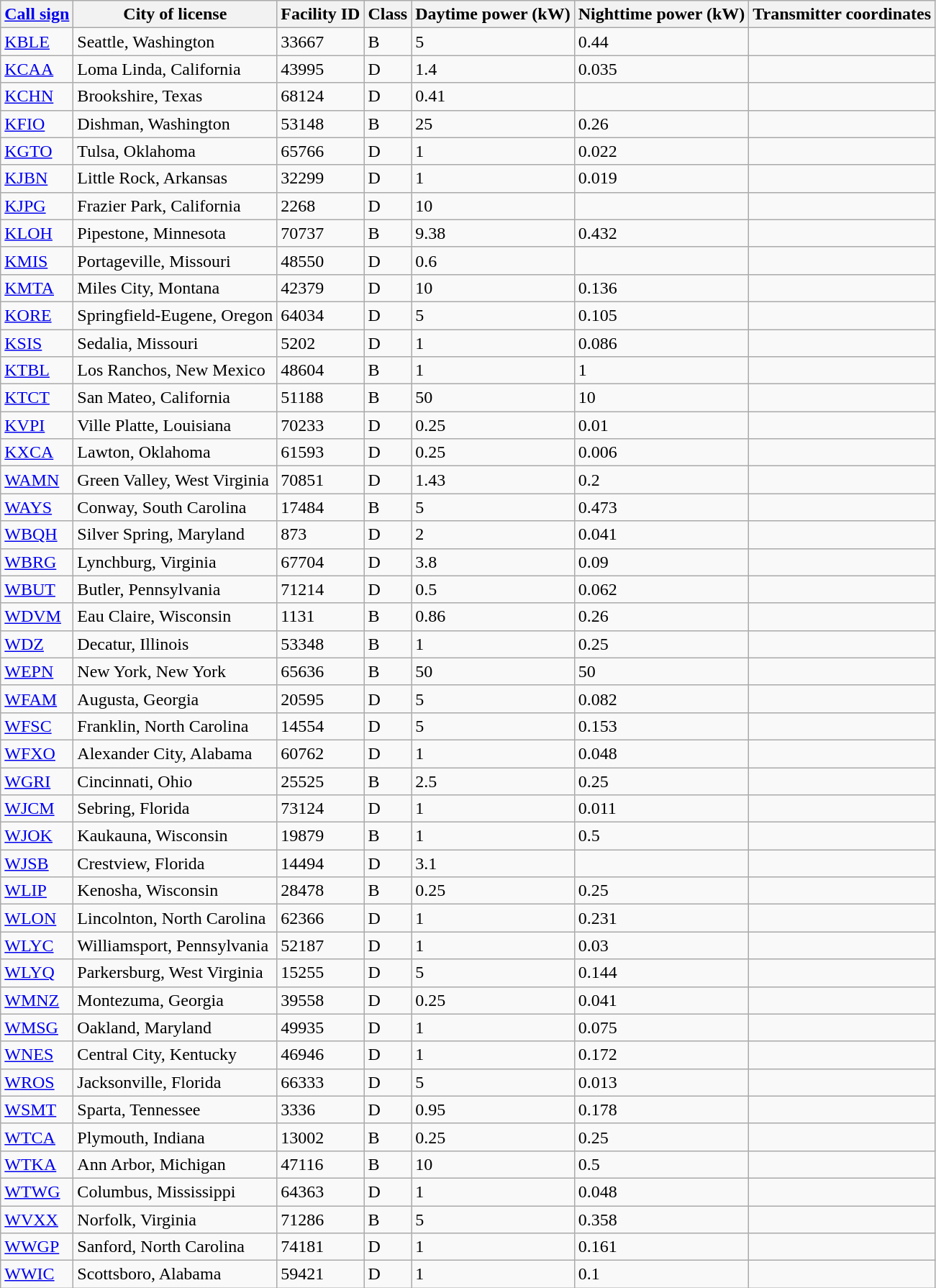<table class="wikitable sortable">
<tr>
<th><a href='#'>Call sign</a></th>
<th>City of license</th>
<th>Facility ID</th>
<th>Class</th>
<th>Daytime power (kW)</th>
<th>Nighttime power (kW)</th>
<th>Transmitter coordinates</th>
</tr>
<tr>
<td><a href='#'>KBLE</a></td>
<td>Seattle, Washington</td>
<td>33667</td>
<td>B</td>
<td>5</td>
<td>0.44</td>
<td></td>
</tr>
<tr>
<td><a href='#'>KCAA</a></td>
<td>Loma Linda, California</td>
<td>43995</td>
<td>D</td>
<td>1.4</td>
<td>0.035</td>
<td></td>
</tr>
<tr>
<td><a href='#'>KCHN</a></td>
<td>Brookshire, Texas</td>
<td>68124</td>
<td>D</td>
<td>0.41</td>
<td></td>
<td></td>
</tr>
<tr>
<td><a href='#'>KFIO</a></td>
<td>Dishman, Washington</td>
<td>53148</td>
<td>B</td>
<td>25</td>
<td>0.26</td>
<td></td>
</tr>
<tr>
<td><a href='#'>KGTO</a></td>
<td>Tulsa, Oklahoma</td>
<td>65766</td>
<td>D</td>
<td>1</td>
<td>0.022</td>
<td></td>
</tr>
<tr>
<td><a href='#'>KJBN</a></td>
<td>Little Rock, Arkansas</td>
<td>32299</td>
<td>D</td>
<td>1</td>
<td>0.019</td>
<td></td>
</tr>
<tr>
<td><a href='#'>KJPG</a></td>
<td>Frazier Park, California</td>
<td>2268</td>
<td>D</td>
<td>10</td>
<td></td>
<td></td>
</tr>
<tr>
<td><a href='#'>KLOH</a></td>
<td>Pipestone, Minnesota</td>
<td>70737</td>
<td>B</td>
<td>9.38</td>
<td>0.432</td>
<td></td>
</tr>
<tr>
<td><a href='#'>KMIS</a></td>
<td>Portageville, Missouri</td>
<td>48550</td>
<td>D</td>
<td>0.6</td>
<td></td>
<td></td>
</tr>
<tr>
<td><a href='#'>KMTA</a></td>
<td>Miles City, Montana</td>
<td>42379</td>
<td>D</td>
<td>10</td>
<td>0.136</td>
<td></td>
</tr>
<tr>
<td><a href='#'>KORE</a></td>
<td>Springfield-Eugene, Oregon</td>
<td>64034</td>
<td>D</td>
<td>5</td>
<td>0.105</td>
<td></td>
</tr>
<tr>
<td><a href='#'>KSIS</a></td>
<td>Sedalia, Missouri</td>
<td>5202</td>
<td>D</td>
<td>1</td>
<td>0.086</td>
<td></td>
</tr>
<tr>
<td><a href='#'>KTBL</a></td>
<td>Los Ranchos, New Mexico</td>
<td>48604</td>
<td>B</td>
<td>1</td>
<td>1</td>
<td></td>
</tr>
<tr>
<td><a href='#'>KTCT</a></td>
<td>San Mateo, California</td>
<td>51188</td>
<td>B</td>
<td>50</td>
<td>10</td>
<td></td>
</tr>
<tr>
<td><a href='#'>KVPI</a></td>
<td>Ville Platte, Louisiana</td>
<td>70233</td>
<td>D</td>
<td>0.25</td>
<td>0.01</td>
<td></td>
</tr>
<tr>
<td><a href='#'>KXCA</a></td>
<td>Lawton, Oklahoma</td>
<td>61593</td>
<td>D</td>
<td>0.25</td>
<td>0.006</td>
<td></td>
</tr>
<tr>
<td><a href='#'>WAMN</a></td>
<td>Green Valley, West Virginia</td>
<td>70851</td>
<td>D</td>
<td>1.43</td>
<td>0.2</td>
<td></td>
</tr>
<tr>
<td><a href='#'>WAYS</a></td>
<td>Conway, South Carolina</td>
<td>17484</td>
<td>B</td>
<td>5</td>
<td>0.473</td>
<td></td>
</tr>
<tr>
<td><a href='#'>WBQH</a></td>
<td>Silver Spring, Maryland</td>
<td>873</td>
<td>D</td>
<td>2</td>
<td>0.041</td>
<td></td>
</tr>
<tr>
<td><a href='#'>WBRG</a></td>
<td>Lynchburg, Virginia</td>
<td>67704</td>
<td>D</td>
<td>3.8</td>
<td>0.09</td>
<td></td>
</tr>
<tr>
<td><a href='#'>WBUT</a></td>
<td>Butler, Pennsylvania</td>
<td>71214</td>
<td>D</td>
<td>0.5</td>
<td>0.062</td>
<td></td>
</tr>
<tr>
<td><a href='#'>WDVM</a></td>
<td>Eau Claire, Wisconsin</td>
<td>1131</td>
<td>B</td>
<td>0.86</td>
<td>0.26</td>
<td></td>
</tr>
<tr>
<td><a href='#'>WDZ</a></td>
<td>Decatur, Illinois</td>
<td>53348</td>
<td>B</td>
<td>1</td>
<td>0.25</td>
<td></td>
</tr>
<tr>
<td><a href='#'>WEPN</a></td>
<td>New York, New York</td>
<td>65636</td>
<td>B</td>
<td>50</td>
<td>50</td>
<td></td>
</tr>
<tr>
<td><a href='#'>WFAM</a></td>
<td>Augusta, Georgia</td>
<td>20595</td>
<td>D</td>
<td>5</td>
<td>0.082</td>
<td></td>
</tr>
<tr>
<td><a href='#'>WFSC</a></td>
<td>Franklin, North Carolina</td>
<td>14554</td>
<td>D</td>
<td>5</td>
<td>0.153</td>
<td></td>
</tr>
<tr>
<td><a href='#'>WFXO</a></td>
<td>Alexander City, Alabama</td>
<td>60762</td>
<td>D</td>
<td>1</td>
<td>0.048</td>
<td></td>
</tr>
<tr>
<td><a href='#'>WGRI</a></td>
<td>Cincinnati, Ohio</td>
<td>25525</td>
<td>B</td>
<td>2.5</td>
<td>0.25</td>
<td></td>
</tr>
<tr>
<td><a href='#'>WJCM</a></td>
<td>Sebring, Florida</td>
<td>73124</td>
<td>D</td>
<td>1</td>
<td>0.011</td>
<td></td>
</tr>
<tr>
<td><a href='#'>WJOK</a></td>
<td>Kaukauna, Wisconsin</td>
<td>19879</td>
<td>B</td>
<td>1</td>
<td>0.5</td>
<td></td>
</tr>
<tr>
<td><a href='#'>WJSB</a></td>
<td>Crestview, Florida</td>
<td>14494</td>
<td>D</td>
<td>3.1</td>
<td></td>
<td></td>
</tr>
<tr>
<td><a href='#'>WLIP</a></td>
<td>Kenosha, Wisconsin</td>
<td>28478</td>
<td>B</td>
<td>0.25</td>
<td>0.25</td>
<td></td>
</tr>
<tr>
<td><a href='#'>WLON</a></td>
<td>Lincolnton, North Carolina</td>
<td>62366</td>
<td>D</td>
<td>1</td>
<td>0.231</td>
<td></td>
</tr>
<tr>
<td><a href='#'>WLYC</a></td>
<td>Williamsport, Pennsylvania</td>
<td>52187</td>
<td>D</td>
<td>1</td>
<td>0.03</td>
<td></td>
</tr>
<tr>
<td><a href='#'>WLYQ</a></td>
<td>Parkersburg, West Virginia</td>
<td>15255</td>
<td>D</td>
<td>5</td>
<td>0.144</td>
<td></td>
</tr>
<tr>
<td><a href='#'>WMNZ</a></td>
<td>Montezuma, Georgia</td>
<td>39558</td>
<td>D</td>
<td>0.25</td>
<td>0.041</td>
<td></td>
</tr>
<tr>
<td><a href='#'>WMSG</a></td>
<td>Oakland, Maryland</td>
<td>49935</td>
<td>D</td>
<td>1</td>
<td>0.075</td>
<td></td>
</tr>
<tr>
<td><a href='#'>WNES</a></td>
<td>Central City, Kentucky</td>
<td>46946</td>
<td>D</td>
<td>1</td>
<td>0.172</td>
<td></td>
</tr>
<tr>
<td><a href='#'>WROS</a></td>
<td>Jacksonville, Florida</td>
<td>66333</td>
<td>D</td>
<td>5</td>
<td>0.013</td>
<td></td>
</tr>
<tr>
<td><a href='#'>WSMT</a></td>
<td>Sparta, Tennessee</td>
<td>3336</td>
<td>D</td>
<td>0.95</td>
<td>0.178</td>
<td></td>
</tr>
<tr>
<td><a href='#'>WTCA</a></td>
<td>Plymouth, Indiana</td>
<td>13002</td>
<td>B</td>
<td>0.25</td>
<td>0.25</td>
<td></td>
</tr>
<tr>
<td><a href='#'>WTKA</a></td>
<td>Ann Arbor, Michigan</td>
<td>47116</td>
<td>B</td>
<td>10</td>
<td>0.5</td>
<td></td>
</tr>
<tr>
<td><a href='#'>WTWG</a></td>
<td>Columbus, Mississippi</td>
<td>64363</td>
<td>D</td>
<td>1</td>
<td>0.048</td>
<td></td>
</tr>
<tr>
<td><a href='#'>WVXX</a></td>
<td>Norfolk, Virginia</td>
<td>71286</td>
<td>B</td>
<td>5</td>
<td>0.358</td>
<td></td>
</tr>
<tr>
<td><a href='#'>WWGP</a></td>
<td>Sanford, North Carolina</td>
<td>74181</td>
<td>D</td>
<td>1</td>
<td>0.161</td>
<td></td>
</tr>
<tr>
<td><a href='#'>WWIC</a></td>
<td>Scottsboro, Alabama</td>
<td>59421</td>
<td>D</td>
<td>1</td>
<td>0.1</td>
<td></td>
</tr>
</table>
